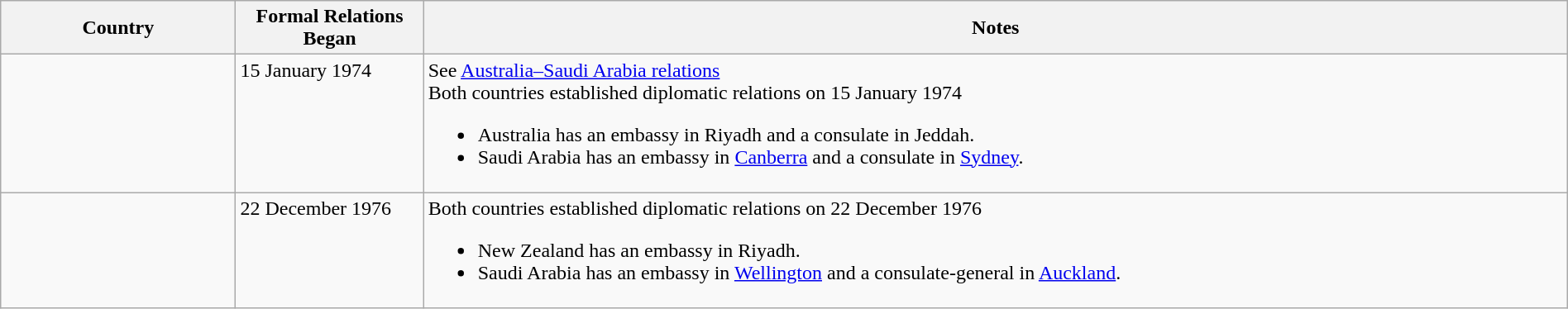<table class="wikitable sortable" style="width:100%; margin:auto;">
<tr>
<th style="width:15%;">Country</th>
<th style="width:12%;">Formal Relations Began</th>
<th>Notes</th>
</tr>
<tr valign="top">
<td></td>
<td>15 January 1974</td>
<td>See <a href='#'>Australia–Saudi Arabia relations</a><br>Both countries established diplomatic relations on 15 January 1974<ul><li>Australia has an embassy in Riyadh and a consulate in Jeddah.</li><li>Saudi Arabia has an embassy in <a href='#'>Canberra</a> and a consulate in <a href='#'>Sydney</a>.</li></ul></td>
</tr>
<tr valign="top">
<td></td>
<td>22 December 1976</td>
<td>Both countries established diplomatic relations on 22 December 1976<br><ul><li>New Zealand has an embassy in Riyadh.</li><li>Saudi Arabia has an embassy in <a href='#'>Wellington</a> and a consulate-general in <a href='#'>Auckland</a>.</li></ul></td>
</tr>
</table>
